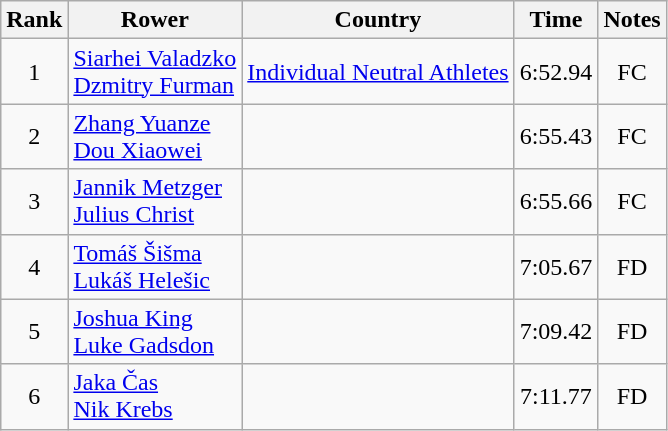<table class="wikitable" style="text-align:center">
<tr>
<th>Rank</th>
<th>Rower</th>
<th>Country</th>
<th>Time</th>
<th>Notes</th>
</tr>
<tr>
<td>1</td>
<td align="left"><a href='#'>Siarhei Valadzko</a><br><a href='#'>Dzmitry Furman</a></td>
<td align="left"><a href='#'>Individual Neutral Athletes</a></td>
<td>6:52.94</td>
<td>FC</td>
</tr>
<tr>
<td>2</td>
<td align="left"><a href='#'>Zhang Yuanze</a><br><a href='#'>Dou Xiaowei</a></td>
<td align="left"></td>
<td>6:55.43</td>
<td>FC</td>
</tr>
<tr>
<td>3</td>
<td align="left"><a href='#'>Jannik Metzger</a><br><a href='#'>Julius Christ</a></td>
<td align="left"></td>
<td>6:55.66</td>
<td>FC</td>
</tr>
<tr>
<td>4</td>
<td align="left"><a href='#'>Tomáš Šišma</a><br><a href='#'>Lukáš Helešic</a></td>
<td align="left"></td>
<td>7:05.67</td>
<td>FD</td>
</tr>
<tr>
<td>5</td>
<td align="left"><a href='#'>Joshua King</a><br><a href='#'>Luke Gadsdon</a></td>
<td align="left"></td>
<td>7:09.42</td>
<td>FD</td>
</tr>
<tr>
<td>6</td>
<td align="left"><a href='#'>Jaka Čas</a><br><a href='#'>Nik Krebs</a></td>
<td align="left"></td>
<td>7:11.77</td>
<td>FD</td>
</tr>
</table>
